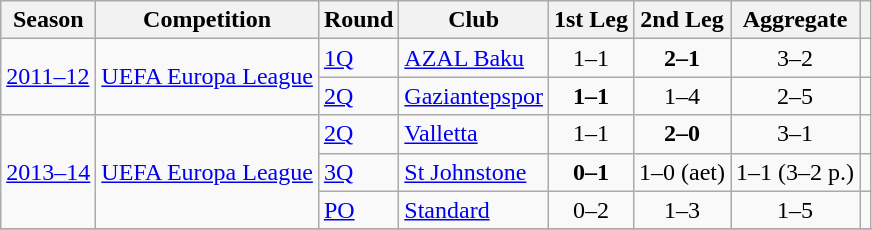<table class="wikitable">
<tr>
<th>Season</th>
<th>Competition</th>
<th>Round</th>
<th>Club</th>
<th>1st Leg</th>
<th>2nd Leg</th>
<th>Aggregate</th>
<th></th>
</tr>
<tr>
<td rowspan="2"><a href='#'>2011–12</a></td>
<td rowspan="2"><a href='#'>UEFA Europa League</a></td>
<td><a href='#'>1Q</a></td>
<td> <a href='#'>AZAL Baku</a></td>
<td align="center">1–1</td>
<td align="center"><strong>2–1</strong></td>
<td align="center">3–2</td>
<td></td>
</tr>
<tr>
<td><a href='#'>2Q</a></td>
<td> <a href='#'>Gaziantepspor</a></td>
<td align="center"><strong>1–1</strong></td>
<td align="center">1–4</td>
<td align="center">2–5</td>
<td></td>
</tr>
<tr>
<td rowspan="3"><a href='#'>2013–14</a></td>
<td rowspan="3"><a href='#'>UEFA Europa League</a></td>
<td><a href='#'>2Q</a></td>
<td> <a href='#'>Valletta</a></td>
<td align="center">1–1</td>
<td align="center"><strong>2–0</strong></td>
<td align="center">3–1</td>
<td></td>
</tr>
<tr>
<td><a href='#'>3Q</a></td>
<td> <a href='#'>St Johnstone</a></td>
<td align="center"><strong>0–1</strong></td>
<td align="center">1–0 (aet)</td>
<td align="center">1–1 (3–2 p.)</td>
<td></td>
</tr>
<tr>
<td><a href='#'>PO</a></td>
<td> <a href='#'>Standard</a></td>
<td align="center">0–2</td>
<td align="center">1–3</td>
<td align="center">1–5</td>
<td></td>
</tr>
<tr>
</tr>
</table>
